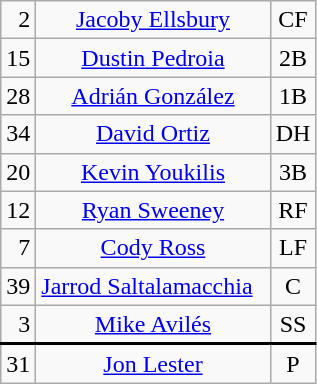<table class="wikitable plainrowheaders" style="text-align:center;">
<tr>
<td>  2</td>
<td><a href='#'>Jacoby Ellsbury</a></td>
<td>CF</td>
</tr>
<tr>
<td>15</td>
<td><a href='#'>Dustin Pedroia</a></td>
<td>2B</td>
</tr>
<tr>
<td>28</td>
<td><a href='#'>Adrián González</a></td>
<td>1B</td>
</tr>
<tr>
<td>34</td>
<td><a href='#'>David Ortiz</a></td>
<td>DH</td>
</tr>
<tr>
<td>20</td>
<td><a href='#'>Kevin Youkilis</a></td>
<td>3B</td>
</tr>
<tr>
<td>12</td>
<td><a href='#'>Ryan Sweeney</a></td>
<td>RF</td>
</tr>
<tr>
<td>  7</td>
<td><a href='#'>Cody Ross</a></td>
<td>LF</td>
</tr>
<tr>
<td>39</td>
<td><a href='#'>Jarrod Saltalamacchia</a>  </td>
<td>C</td>
</tr>
<tr style="border-bottom:2px solid black">
<td>  3</td>
<td><a href='#'>Mike Avilés</a></td>
<td>SS</td>
</tr>
<tr>
<td>31</td>
<td><a href='#'>Jon Lester</a></td>
<td>P</td>
</tr>
</table>
